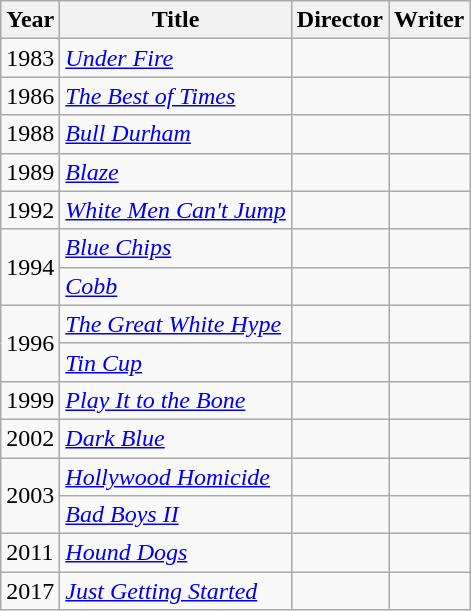<table class="wikitable">
<tr>
<th>Year</th>
<th>Title</th>
<th>Director</th>
<th>Writer</th>
</tr>
<tr>
<td>1983</td>
<td><em><a href='#'>Under Fire</a></em></td>
<td></td>
<td></td>
</tr>
<tr>
<td>1986</td>
<td><em><a href='#'>The Best of Times</a></em></td>
<td></td>
<td></td>
</tr>
<tr>
<td>1988</td>
<td><em><a href='#'>Bull Durham</a></em></td>
<td></td>
<td></td>
</tr>
<tr>
<td>1989</td>
<td><em><a href='#'>Blaze</a></em></td>
<td></td>
<td></td>
</tr>
<tr>
<td>1992</td>
<td><em><a href='#'>White Men Can't Jump</a></em></td>
<td></td>
<td></td>
</tr>
<tr>
<td rowspan="2">1994</td>
<td><em><a href='#'>Blue Chips</a></em></td>
<td></td>
<td></td>
</tr>
<tr>
<td><em><a href='#'>Cobb</a></em></td>
<td></td>
<td></td>
</tr>
<tr>
<td rowspan="2">1996</td>
<td><em><a href='#'>The Great White Hype</a></em></td>
<td></td>
<td></td>
</tr>
<tr>
<td><em><a href='#'>Tin Cup</a></em></td>
<td></td>
<td></td>
</tr>
<tr>
<td>1999</td>
<td><em><a href='#'>Play It to the Bone</a></em></td>
<td></td>
<td></td>
</tr>
<tr>
<td>2002</td>
<td><em><a href='#'>Dark Blue</a></em></td>
<td></td>
<td></td>
</tr>
<tr>
<td rowspan="2">2003</td>
<td><em><a href='#'>Hollywood Homicide</a></em></td>
<td></td>
<td></td>
</tr>
<tr>
<td><em><a href='#'>Bad Boys II</a></em></td>
<td></td>
<td></td>
</tr>
<tr>
<td>2011</td>
<td><em><a href='#'>Hound Dogs</a></em></td>
<td></td>
<td></td>
</tr>
<tr>
<td>2017</td>
<td><em><a href='#'>Just Getting Started</a></em></td>
<td></td>
<td></td>
</tr>
</table>
